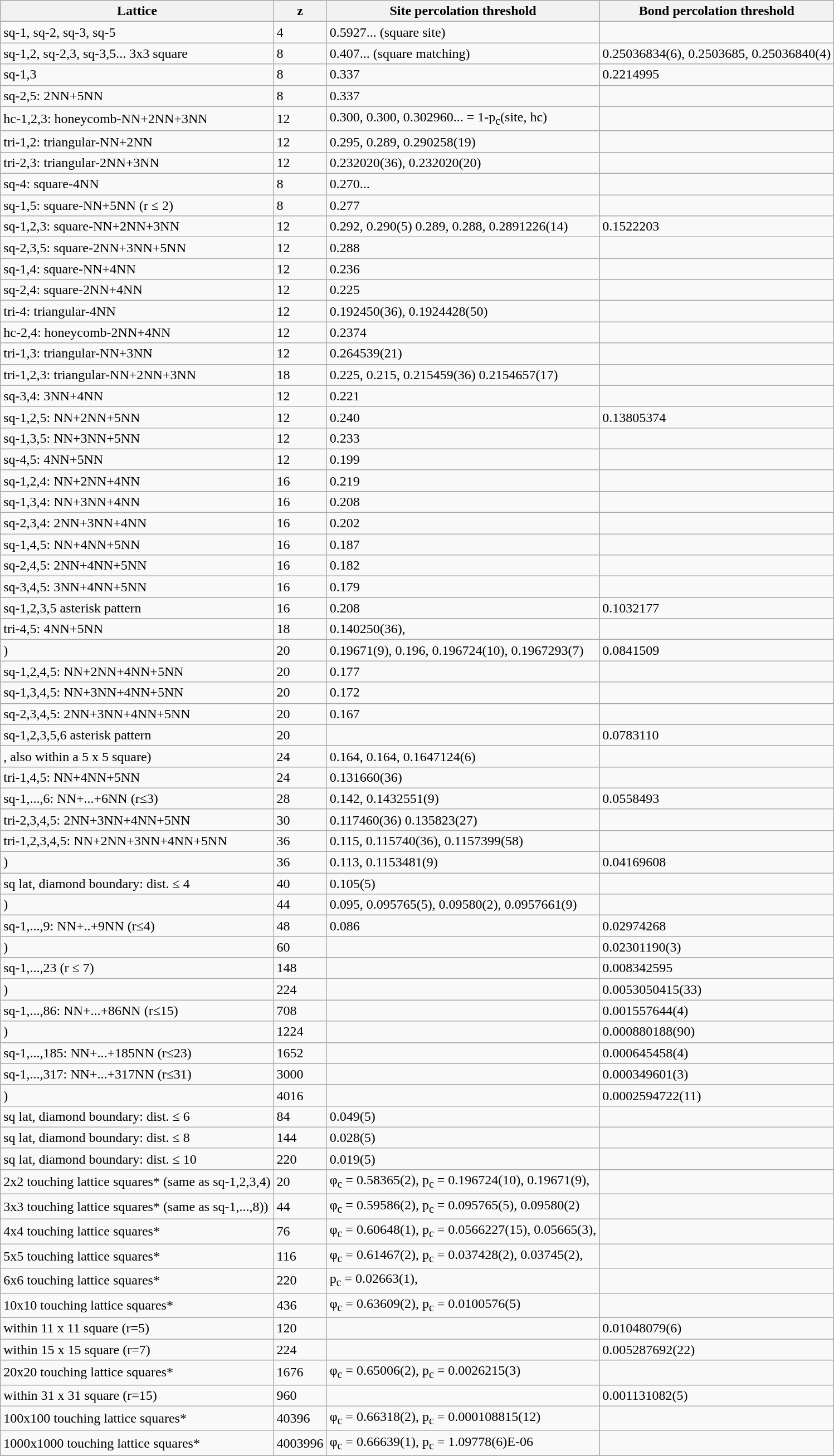<table class="wikitable">
<tr>
<th>Lattice</th>
<th>z</th>
<th>Site percolation threshold</th>
<th>Bond percolation threshold</th>
</tr>
<tr>
<td>sq-1, sq-2, sq-3, sq-5</td>
<td>4</td>
<td>0.5927... (square site)</td>
<td></td>
</tr>
<tr>
<td>sq-1,2, sq-2,3, sq-3,5... 3x3 square</td>
<td>8</td>
<td>0.407... (square matching)</td>
<td>0.25036834(6), 0.2503685, 0.25036840(4)</td>
</tr>
<tr>
<td>sq-1,3</td>
<td>8</td>
<td>0.337</td>
<td>0.2214995</td>
</tr>
<tr>
<td>sq-2,5: 2NN+5NN</td>
<td>8</td>
<td>0.337</td>
<td></td>
</tr>
<tr>
<td>hc-1,2,3: honeycomb-NN+2NN+3NN</td>
<td>12</td>
<td>0.300, 0.300, 0.302960... = 1-p<sub>c</sub>(site, hc) </td>
<td></td>
</tr>
<tr>
<td>tri-1,2: triangular-NN+2NN</td>
<td>12</td>
<td>0.295, 0.289, 0.290258(19)</td>
<td></td>
</tr>
<tr>
<td>tri-2,3:  triangular-2NN+3NN</td>
<td>12</td>
<td>0.232020(36), 0.232020(20)</td>
<td></td>
</tr>
<tr>
<td>sq-4: square-4NN</td>
<td>8</td>
<td>0.270...</td>
<td></td>
</tr>
<tr>
<td>sq-1,5: square-NN+5NN (r ≤ 2)</td>
<td>8</td>
<td>0.277</td>
<td></td>
</tr>
<tr>
<td>sq-1,2,3: square-NN+2NN+3NN</td>
<td>12</td>
<td>0.292, 0.290(5)  0.289, 0.288, 0.2891226(14) </td>
<td>0.1522203</td>
</tr>
<tr>
<td>sq-2,3,5: square-2NN+3NN+5NN</td>
<td>12</td>
<td>0.288</td>
<td></td>
</tr>
<tr>
<td>sq-1,4: square-NN+4NN</td>
<td>12</td>
<td>0.236</td>
<td></td>
</tr>
<tr>
<td>sq-2,4: square-2NN+4NN</td>
<td>12</td>
<td>0.225</td>
<td></td>
</tr>
<tr>
<td>tri-4: triangular-4NN</td>
<td>12</td>
<td>0.192450(36), 0.1924428(50)</td>
<td></td>
</tr>
<tr>
<td>hc-2,4: honeycomb-2NN+4NN</td>
<td>12</td>
<td>0.2374</td>
</tr>
<tr>
<td>tri-1,3: triangular-NN+3NN</td>
<td>12</td>
<td>0.264539(21)</td>
<td></td>
</tr>
<tr>
<td>tri-1,2,3: triangular-NN+2NN+3NN</td>
<td>18</td>
<td>0.225, 0.215, 0.215459(36) 0.2154657(17)</td>
<td></td>
</tr>
<tr>
<td>sq-3,4: 3NN+4NN</td>
<td>12</td>
<td>0.221</td>
<td></td>
</tr>
<tr>
<td>sq-1,2,5: NN+2NN+5NN</td>
<td>12</td>
<td>0.240</td>
<td>0.13805374</td>
</tr>
<tr>
<td>sq-1,3,5: NN+3NN+5NN</td>
<td>12</td>
<td>0.233</td>
<td></td>
</tr>
<tr>
<td>sq-4,5: 4NN+5NN</td>
<td>12</td>
<td>0.199</td>
<td></td>
</tr>
<tr>
<td>sq-1,2,4: NN+2NN+4NN</td>
<td>16</td>
<td>0.219</td>
<td></td>
</tr>
<tr>
<td>sq-1,3,4: NN+3NN+4NN</td>
<td>16</td>
<td>0.208</td>
<td></td>
</tr>
<tr>
<td>sq-2,3,4: 2NN+3NN+4NN</td>
<td>16</td>
<td>0.202</td>
<td></td>
</tr>
<tr>
<td>sq-1,4,5: NN+4NN+5NN</td>
<td>16</td>
<td>0.187</td>
<td></td>
</tr>
<tr>
<td>sq-2,4,5: 2NN+4NN+5NN</td>
<td>16</td>
<td>0.182</td>
<td></td>
</tr>
<tr>
<td>sq-3,4,5: 3NN+4NN+5NN</td>
<td>16</td>
<td>0.179</td>
<td></td>
</tr>
<tr>
<td>sq-1,2,3,5 asterisk pattern</td>
<td>16</td>
<td>0.208</td>
<td>0.1032177</td>
</tr>
<tr>
<td>tri-4,5: 4NN+5NN</td>
<td>18</td>
<td>0.140250(36),</td>
<td></td>
</tr>
<tr>
<td>)</td>
<td>20</td>
<td>0.19671(9), 0.196,  0.196724(10), 0.1967293(7)</td>
<td>0.0841509</td>
</tr>
<tr>
<td>sq-1,2,4,5: NN+2NN+4NN+5NN</td>
<td>20</td>
<td>0.177</td>
<td></td>
</tr>
<tr>
<td>sq-1,3,4,5: NN+3NN+4NN+5NN</td>
<td>20</td>
<td>0.172</td>
<td></td>
</tr>
<tr>
<td>sq-2,3,4,5: 2NN+3NN+4NN+5NN</td>
<td>20</td>
<td>0.167</td>
<td></td>
</tr>
<tr>
<td>sq-1,2,3,5,6 asterisk pattern</td>
<td>20</td>
<td></td>
<td>0.0783110</td>
</tr>
<tr>
<td>, also within a 5 x 5 square)</td>
<td>24</td>
<td>0.164, 0.164, 0.1647124(6)</td>
<td></td>
</tr>
<tr>
<td>tri-1,4,5: NN+4NN+5NN</td>
<td>24</td>
<td>0.131660(36)</td>
<td></td>
</tr>
<tr>
<td>sq-1,...,6: NN+...+6NN (r≤3)</td>
<td>28</td>
<td>0.142, 0.1432551(9)</td>
<td>0.0558493</td>
</tr>
<tr>
<td>tri-2,3,4,5: 2NN+3NN+4NN+5NN</td>
<td>30</td>
<td>0.117460(36) 0.135823(27)</td>
<td></td>
</tr>
<tr>
<td>tri-1,2,3,4,5: NN+2NN+3NN+4NN+5NN <br></td>
<td>36</td>
<td>0.115, 0.115740(36), 0.1157399(58) </td>
<td></td>
</tr>
<tr>
<td>)</td>
<td>36</td>
<td>0.113, 0.1153481(9)</td>
<td>0.04169608</td>
</tr>
<tr />
<td>sq lat, diamond boundary: dist. ≤ 4</td>
<td>40</td>
<td>0.105(5)</td>
<td></td>
</tr>
<tr>
<td>)</td>
<td>44</td>
<td>0.095, 0.095765(5),  0.09580(2), 0.0957661(9)</td>
<td></td>
</tr>
<tr>
<td>sq-1,...,9: NN+..+9NN (r≤4)</td>
<td>48</td>
<td>0.086</td>
<td>0.02974268</td>
</tr>
<tr>
<td>)</td>
<td>60</td>
<td></td>
<td>0.02301190(3)</td>
</tr>
<tr>
<td>sq-1,...,23  (r ≤ 7)</td>
<td>148</td>
<td></td>
<td>0.008342595</td>
</tr>
<tr>
<td>)</td>
<td>224</td>
<td></td>
<td>0.0053050415(33)</td>
</tr>
<tr>
<td>sq-1,...,86: NN+...+86NN (r≤15)</td>
<td>708</td>
<td></td>
<td>0.001557644(4)</td>
</tr>
<tr>
<td>)</td>
<td>1224</td>
<td></td>
<td>0.000880188(90)</td>
</tr>
<tr>
<td>sq-1,...,185: NN+...+185NN (r≤23)</td>
<td>1652</td>
<td></td>
<td>0.000645458(4)</td>
</tr>
<tr>
<td>sq-1,...,317: NN+...+317NN (r≤31)</td>
<td>3000</td>
<td></td>
<td>0.000349601(3)</td>
</tr>
<tr>
<td>)</td>
<td>4016</td>
<td></td>
<td>0.0002594722(11)</td>
</tr>
<tr>
<td>sq lat, diamond boundary: dist. ≤ 6</td>
<td>84</td>
<td>0.049(5)</td>
<td></td>
</tr>
<tr>
<td>sq lat, diamond boundary: dist. ≤ 8</td>
<td>144</td>
<td>0.028(5)</td>
<td></td>
</tr>
<tr>
<td>sq lat, diamond boundary: dist. ≤ 10</td>
<td>220</td>
<td>0.019(5)</td>
<td></td>
</tr>
<tr>
<td>2x2 touching lattice squares* (same as sq-1,2,3,4)</td>
<td>20</td>
<td>φ<sub>c</sub> = 0.58365(2), p<sub>c</sub> = 0.196724(10),  0.19671(9),</td>
</tr>
<tr>
<td>3x3 touching lattice squares*  (same as sq-1,...,8))</td>
<td>44</td>
<td>φ<sub>c</sub> = 0.59586(2), p<sub>c</sub> = 0.095765(5), 0.09580(2) </td>
<td></td>
</tr>
<tr>
<td>4x4 touching lattice squares*</td>
<td>76</td>
<td>φ<sub>c</sub> = 0.60648(1), p<sub>c</sub> = 0.0566227(15), 0.05665(3),</td>
<td></td>
</tr>
<tr>
<td>5x5 touching lattice squares*</td>
<td>116</td>
<td>φ<sub>c</sub> = 0.61467(2), p<sub>c</sub> = 0.037428(2), 0.03745(2),</td>
<td></td>
</tr>
<tr>
<td>6x6 touching lattice squares*</td>
<td>220</td>
<td>p<sub>c</sub> = 0.02663(1),</td>
<td></td>
</tr>
<tr>
<td>10x10 touching lattice squares*</td>
<td>436</td>
<td>φ<sub>c</sub> = 0.63609(2), p<sub>c</sub> = 0.0100576(5) </td>
<td></td>
</tr>
<tr>
<td>within 11 x 11 square (r=5)</td>
<td>120</td>
<td></td>
<td>0.01048079(6)</td>
</tr>
<tr>
<td>within 15 x 15 square (r=7)</td>
<td>224</td>
<td></td>
<td>0.005287692(22)</td>
</tr>
<tr>
<td>20x20 touching lattice squares*</td>
<td>1676</td>
<td>φ<sub>c</sub> = 0.65006(2), p<sub>c</sub> = 0.0026215(3) </td>
<td></td>
</tr>
<tr>
<td>within 31 x 31 square (r=15)</td>
<td>960</td>
<td></td>
<td>0.001131082(5) </td>
</tr>
<tr>
<td>100x100 touching lattice squares*</td>
<td>40396</td>
<td>φ<sub>c</sub> = 0.66318(2), p<sub>c</sub> = 0.000108815(12) </td>
<td></td>
</tr>
<tr>
<td>1000x1000 touching lattice squares*</td>
<td>4003996</td>
<td>φ<sub>c</sub> = 0.66639(1), p<sub>c</sub> = 1.09778(6)E-06 </td>
<td></td>
</tr>
<tr>
</tr>
</table>
